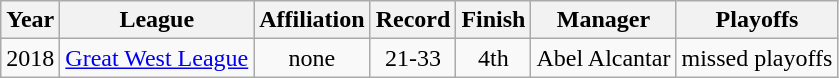<table class="wikitable">
<tr>
<th>Year</th>
<th>League</th>
<th>Affiliation</th>
<th>Record</th>
<th>Finish</th>
<th>Manager</th>
<th>Playoffs</th>
</tr>
<tr align=center>
<td>2018</td>
<td><a href='#'>Great West League</a></td>
<td>none</td>
<td>21-33</td>
<td>4th</td>
<td>Abel Alcantar</td>
<td>missed playoffs</td>
</tr>
</table>
